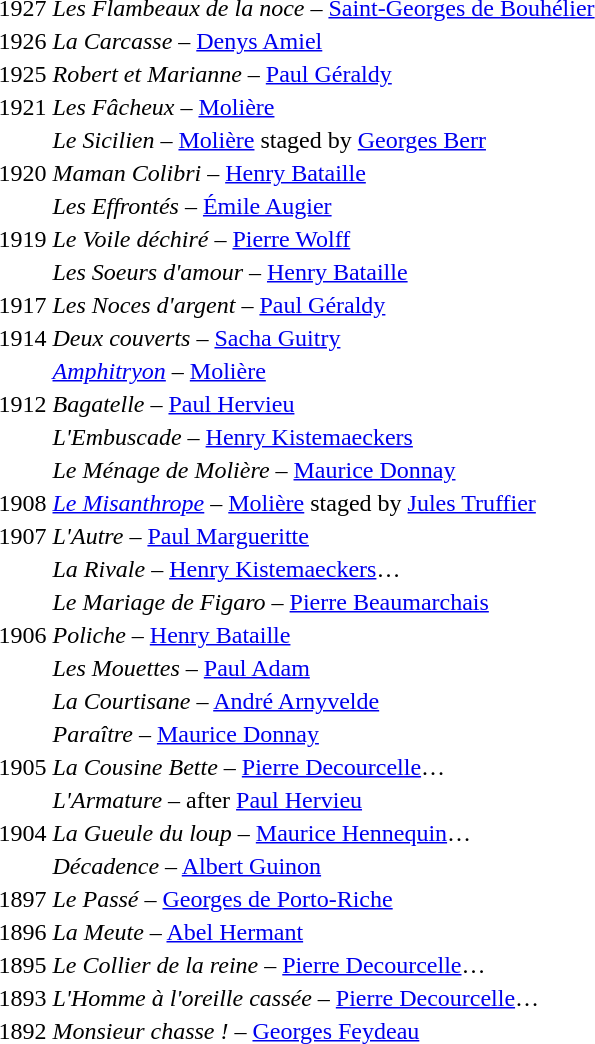<table>
<tr>
<td>1927</td>
<td><em>Les Flambeaux de la noce</em> – <a href='#'>Saint-Georges de Bouhélier</a></td>
</tr>
<tr>
<td>1926</td>
<td><em>La Carcasse</em> – <a href='#'>Denys Amiel</a></td>
</tr>
<tr>
<td>1925</td>
<td><em>Robert et Marianne</em> – <a href='#'>Paul Géraldy</a></td>
</tr>
<tr>
<td>1921</td>
<td><em>Les Fâcheux</em> – <a href='#'>Molière</a></td>
</tr>
<tr>
<td></td>
<td><em>Le Sicilien</em> – <a href='#'>Molière</a> staged by <a href='#'>Georges Berr</a></td>
</tr>
<tr>
<td>1920</td>
<td><em>Maman Colibri</em> – <a href='#'>Henry Bataille</a></td>
</tr>
<tr>
<td></td>
<td><em>Les Effrontés</em> – <a href='#'>Émile Augier</a></td>
</tr>
<tr>
<td>1919</td>
<td><em>Le Voile déchiré</em> – <a href='#'>Pierre Wolff</a></td>
</tr>
<tr>
<td></td>
<td><em>Les Soeurs d'amour</em> – <a href='#'>Henry Bataille</a></td>
</tr>
<tr>
<td>1917</td>
<td><em>Les Noces d'argent</em> – <a href='#'>Paul Géraldy</a></td>
</tr>
<tr>
<td>1914</td>
<td><em>Deux couverts</em> – <a href='#'>Sacha Guitry</a></td>
</tr>
<tr>
<td></td>
<td><em><a href='#'>Amphitryon</a></em> – <a href='#'>Molière</a></td>
</tr>
<tr>
<td>1912</td>
<td><em>Bagatelle</em> – <a href='#'>Paul Hervieu</a></td>
</tr>
<tr>
<td></td>
<td><em>L'Embuscade</em> – <a href='#'>Henry Kistemaeckers</a></td>
</tr>
<tr>
<td></td>
<td><em>Le Ménage de Molière</em> – <a href='#'>Maurice Donnay</a></td>
</tr>
<tr>
<td>1908</td>
<td><em><a href='#'>Le Misanthrope</a></em> – <a href='#'>Molière</a> staged by <a href='#'>Jules Truffier</a></td>
</tr>
<tr>
<td>1907</td>
<td><em>L'Autre</em> – <a href='#'>Paul Margueritte</a></td>
</tr>
<tr>
<td></td>
<td><em>La Rivale</em> – <a href='#'>Henry Kistemaeckers</a>…</td>
</tr>
<tr>
<td></td>
<td><em>Le Mariage de Figaro</em> – <a href='#'>Pierre Beaumarchais</a></td>
</tr>
<tr>
<td>1906</td>
<td><em>Poliche</em> – <a href='#'>Henry Bataille</a></td>
</tr>
<tr>
<td></td>
<td><em>Les Mouettes</em> – <a href='#'>Paul Adam</a></td>
</tr>
<tr>
<td></td>
<td><em>La Courtisane</em> – <a href='#'>André Arnyvelde</a></td>
</tr>
<tr>
<td></td>
<td><em>Paraître</em> – <a href='#'>Maurice Donnay</a></td>
</tr>
<tr>
<td>1905</td>
<td><em>La Cousine Bette</em> – <a href='#'>Pierre Decourcelle</a>…</td>
</tr>
<tr>
<td></td>
<td><em>L'Armature</em> – after <a href='#'>Paul Hervieu</a></td>
</tr>
<tr>
<td>1904</td>
<td><em>La Gueule du loup</em> – <a href='#'>Maurice Hennequin</a>…</td>
</tr>
<tr>
<td></td>
<td><em>Décadence</em> – <a href='#'>Albert Guinon</a></td>
</tr>
<tr>
<td>1897</td>
<td><em>Le Passé</em> – <a href='#'>Georges de Porto-Riche</a></td>
</tr>
<tr>
<td>1896</td>
<td><em>La Meute</em> – <a href='#'>Abel Hermant</a></td>
</tr>
<tr>
<td>1895</td>
<td><em>Le Collier de la reine</em> – <a href='#'>Pierre Decourcelle</a>…</td>
</tr>
<tr>
<td>1893</td>
<td><em>L'Homme à l'oreille cassée</em> – <a href='#'>Pierre Decourcelle</a>…</td>
</tr>
<tr>
<td>1892</td>
<td><em>Monsieur chasse !</em> – <a href='#'>Georges Feydeau</a></td>
</tr>
</table>
